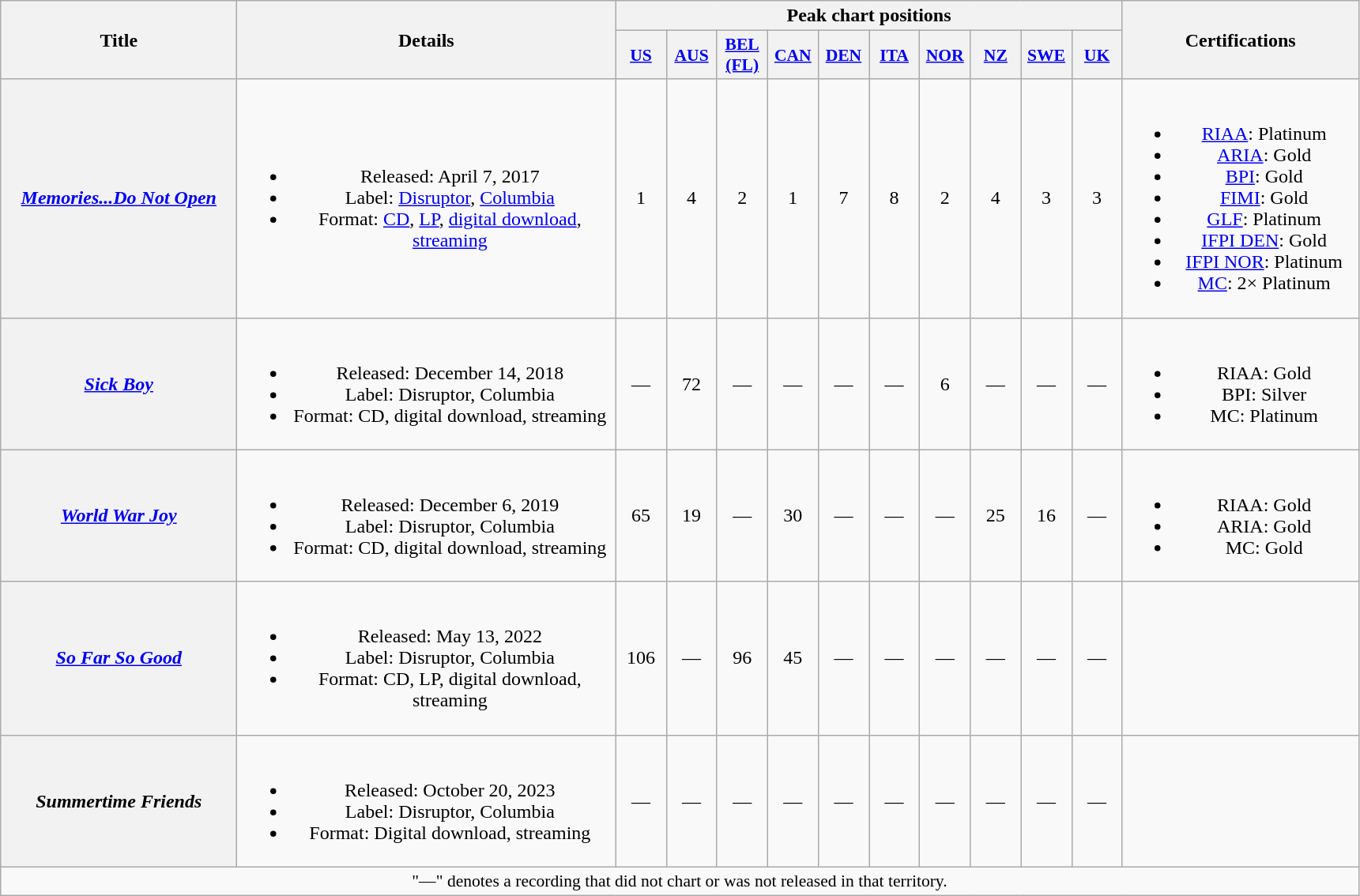<table class="wikitable plainrowheaders" style="text-align:center;">
<tr>
<th scope="col" rowspan="2" style="width:12em;">Title</th>
<th scope="col" rowspan="2" style="width:19.5em;">Details</th>
<th scope="col" colspan="10">Peak chart positions</th>
<th scope="col" rowspan="2" style="width:12em;">Certifications</th>
</tr>
<tr>
<th scope="col" style="width:2.5em;font-size:90%;"><a href='#'>US</a><br></th>
<th scope="col" style="width:2.5em;font-size:90%;"><a href='#'>AUS</a><br></th>
<th scope="col" style="width:2.5em;font-size:90%;"><a href='#'>BEL<br>(FL)</a><br></th>
<th scope="col" style="width:2.5em;font-size:90%;"><a href='#'>CAN</a><br></th>
<th scope="col" style="width:2.5em;font-size:90%;"><a href='#'>DEN</a><br></th>
<th scope="col" style="width:2.5em;font-size:90%;"><a href='#'>ITA</a><br></th>
<th scope="col" style="width:2.5em;font-size:90%;"><a href='#'>NOR</a><br></th>
<th scope="col" style="width:2.5em;font-size:90%;"><a href='#'>NZ</a><br></th>
<th scope="col" style="width:2.5em;font-size:90%;"><a href='#'>SWE</a><br></th>
<th scope="col" style="width:2.5em;font-size:90%;"><a href='#'>UK</a><br></th>
</tr>
<tr>
<th scope="row"><em><a href='#'>Memories...Do Not Open</a></em></th>
<td><br><ul><li>Released: April 7, 2017</li><li>Label: <a href='#'>Disruptor</a>, <a href='#'>Columbia</a></li><li>Format: <a href='#'>CD</a>, <a href='#'>LP</a>, <a href='#'>digital download</a>, <a href='#'>streaming</a></li></ul></td>
<td>1</td>
<td>4</td>
<td>2</td>
<td>1</td>
<td>7</td>
<td>8</td>
<td>2</td>
<td>4</td>
<td>3</td>
<td>3</td>
<td><br><ul><li><a href='#'>RIAA</a>: Platinum</li><li><a href='#'>ARIA</a>: Gold</li><li><a href='#'>BPI</a>: Gold</li><li><a href='#'>FIMI</a>: Gold</li><li><a href='#'>GLF</a>: Platinum</li><li><a href='#'>IFPI DEN</a>: Gold</li><li><a href='#'>IFPI NOR</a>: Platinum</li><li><a href='#'>MC</a>: 2× Platinum</li></ul></td>
</tr>
<tr>
<th scope="row"><em><a href='#'>Sick Boy</a></em></th>
<td><br><ul><li>Released: December 14, 2018</li><li>Label: Disruptor, Columbia</li><li>Format: CD, digital download, streaming</li></ul></td>
<td>—</td>
<td>72</td>
<td>—</td>
<td>—</td>
<td>—</td>
<td>—</td>
<td>6</td>
<td>—</td>
<td>—</td>
<td>—</td>
<td><br><ul><li>RIAA: Gold</li><li>BPI: Silver</li><li>MC: Platinum</li></ul></td>
</tr>
<tr>
<th scope="row"><em><a href='#'>World War Joy</a></em></th>
<td><br><ul><li>Released: December 6, 2019</li><li>Label: Disruptor, Columbia</li><li>Format: CD, digital download, streaming</li></ul></td>
<td>65</td>
<td>19</td>
<td>—</td>
<td>30</td>
<td>—</td>
<td>—</td>
<td>—</td>
<td>25</td>
<td>16</td>
<td>—</td>
<td><br><ul><li>RIAA: Gold</li><li>ARIA: Gold</li><li>MC: Gold</li></ul></td>
</tr>
<tr>
<th scope="row"><em><a href='#'>So Far So Good</a></em></th>
<td><br><ul><li>Released: May 13, 2022</li><li>Label: Disruptor, Columbia</li><li>Format: CD, LP, digital download, streaming</li></ul></td>
<td>106</td>
<td>—</td>
<td>96</td>
<td>45</td>
<td>—</td>
<td>—</td>
<td>—</td>
<td>—</td>
<td>—</td>
<td>—</td>
<td></td>
</tr>
<tr>
<th scope="row"><em>Summertime Friends</em></th>
<td><br><ul><li>Released: October 20, 2023</li><li>Label: Disruptor, Columbia</li><li>Format: Digital download, streaming</li></ul></td>
<td>—</td>
<td>—</td>
<td>—</td>
<td>—</td>
<td>—</td>
<td>—</td>
<td>—</td>
<td>—</td>
<td>—</td>
<td>—</td>
<td></td>
</tr>
<tr>
<td colspan="13" style="font-size:90%">"—" denotes a recording that did not chart or was not released in that territory.</td>
</tr>
</table>
